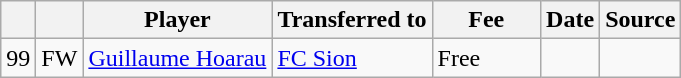<table class="wikitable plainrowheaders sortable">
<tr>
<th></th>
<th></th>
<th scope=col>Player</th>
<th>Transferred to</th>
<th !scope=col; style="width: 65px;">Fee</th>
<th scope=col>Date</th>
<th scope=col>Source</th>
</tr>
<tr>
<td align=center>99</td>
<td align=center>FW</td>
<td> <a href='#'>Guillaume Hoarau</a></td>
<td> <a href='#'>FC Sion</a></td>
<td>Free</td>
<td></td>
<td></td>
</tr>
</table>
